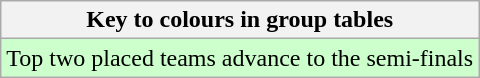<table class="wikitable">
<tr>
<th>Key to colours in group tables</th>
</tr>
<tr bgcolor=#ccffcc>
<td>Top two placed teams advance to the semi-finals</td>
</tr>
</table>
